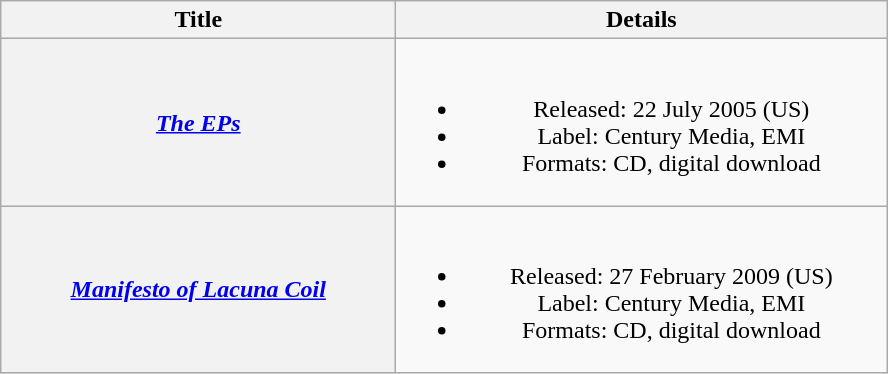<table class="wikitable plainrowheaders" style="text-align:center;">
<tr>
<th scope="col" style="width:16em;">Title</th>
<th scope="col" style="width:20em;">Details</th>
</tr>
<tr>
<th scope="row"><em><a href='#'>The EPs</a></em></th>
<td><br><ul><li>Released: 22 July 2005 <span>(US)</span></li><li>Label: Century Media, EMI</li><li>Formats: CD, digital download</li></ul></td>
</tr>
<tr>
<th scope="row"><em><a href='#'>Manifesto of Lacuna Coil</a></em></th>
<td><br><ul><li>Released: 27 February 2009 <span>(US)</span></li><li>Label: Century Media, EMI</li><li>Formats: CD, digital download</li></ul></td>
</tr>
</table>
